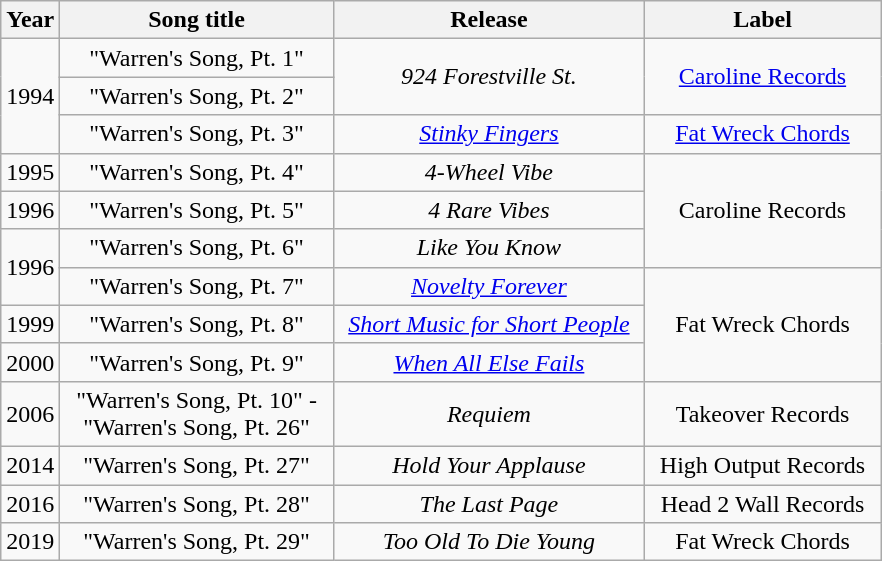<table class="wikitable">
<tr>
<th>Year</th>
<th width="175">Song title</th>
<th width="200">Release</th>
<th width="150">Label</th>
</tr>
<tr>
<td align="center" rowspan="3">1994</td>
<td align="center">"Warren's Song, Pt. 1"</td>
<td align="center" rowspan="2"><em>924 Forestville St.</em></td>
<td align="center" rowspan="2"><a href='#'>Caroline Records</a></td>
</tr>
<tr>
<td align="center">"Warren's Song, Pt. 2"</td>
</tr>
<tr>
<td align="center">"Warren's Song, Pt. 3"</td>
<td align="center" rowspan="1"><em><a href='#'>Stinky Fingers</a></em></td>
<td align="center" rowspan="1"><a href='#'>Fat Wreck Chords</a></td>
</tr>
<tr>
<td align="center" rowspan="1">1995</td>
<td align="center">"Warren's Song, Pt. 4"</td>
<td align="center" rowspan="1"><em>4-Wheel Vibe</em></td>
<td align="center" rowspan="3">Caroline Records</td>
</tr>
<tr>
<td align="center" rowspan="1">1996</td>
<td align="center">"Warren's Song, Pt. 5"</td>
<td align="center" rowspan="1"><em>4 Rare Vibes</em></td>
</tr>
<tr>
<td align="center" rowspan="2">1996</td>
<td align="center">"Warren's Song, Pt. 6"</td>
<td align="center" rowspan="1"><em>Like You Know</em></td>
</tr>
<tr>
<td align="center">"Warren's Song, Pt. 7"</td>
<td align="center" rowspan="1"><em><a href='#'>Novelty Forever</a></em></td>
<td align="center" rowspan="3">Fat Wreck Chords</td>
</tr>
<tr>
<td align="center" rowspan="1">1999</td>
<td align="center">"Warren's Song, Pt. 8"</td>
<td align="center" rowspan="1"><em><a href='#'>Short Music for Short People</a></em></td>
</tr>
<tr>
<td align="center" rowspan="1">2000</td>
<td align="center">"Warren's Song, Pt. 9"</td>
<td align="center" rowspan="1"><em><a href='#'>When All Else Fails</a></em></td>
</tr>
<tr>
<td align="center" rowspan="1">2006</td>
<td align="center">"Warren's Song, Pt. 10" - "Warren's Song, Pt. 26"</td>
<td align="center" rowspan="1"><em>Requiem</em></td>
<td align="center" rowspan="1">Takeover Records</td>
</tr>
<tr>
<td align="center" rowspan="1">2014</td>
<td align="center">"Warren's Song, Pt. 27"</td>
<td align="center" rowspan="1"><em>Hold Your Applause</em></td>
<td align="center" rowspan="1">High Output Records</td>
</tr>
<tr>
<td align="center" rowspan="1">2016</td>
<td align="center">"Warren's Song, Pt. 28"</td>
<td align="center" rowspan="1"><em>The Last Page</em></td>
<td align="center" rowspan="1">Head 2 Wall Records</td>
</tr>
<tr>
<td align="center" rowspan="1">2019</td>
<td align="center">"Warren's Song, Pt. 29"</td>
<td align="center" rowspan="1"><em>Too Old To Die Young</em></td>
<td align="center" rowspan="1">Fat Wreck Chords</td>
</tr>
</table>
